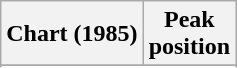<table class="wikitable sortable plainrowheaders" style="text-align:center">
<tr>
<th>Chart (1985)</th>
<th>Peak<br>position</th>
</tr>
<tr>
</tr>
<tr>
</tr>
<tr>
</tr>
</table>
